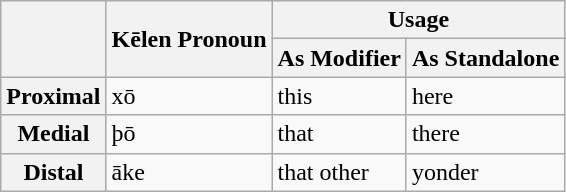<table class="wikitable">
<tr>
<th rowspan="2"></th>
<th rowspan="2">Kēlen Pronoun</th>
<th colspan="2">Usage</th>
</tr>
<tr>
<th>As Modifier</th>
<th>As Standalone</th>
</tr>
<tr>
<th>Proximal</th>
<td>xō</td>
<td>this</td>
<td>here</td>
</tr>
<tr>
<th>Medial</th>
<td>þō</td>
<td>that</td>
<td>there</td>
</tr>
<tr>
<th>Distal</th>
<td>āke</td>
<td>that other</td>
<td>yonder</td>
</tr>
</table>
